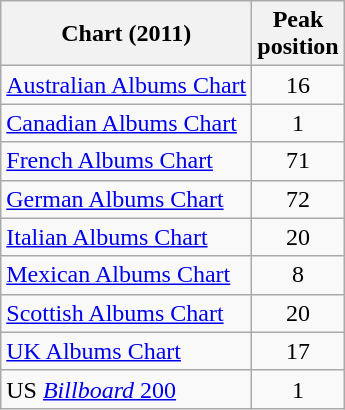<table class="wikitable sortable">
<tr>
<th>Chart (2011)</th>
<th>Peak<br>position</th>
</tr>
<tr>
<td><a href='#'>Australian Albums Chart</a></td>
<td style="text-align:center;">16</td>
</tr>
<tr>
<td><a href='#'>Canadian Albums Chart</a></td>
<td style="text-align:center;">1</td>
</tr>
<tr>
<td><a href='#'>French Albums Chart</a></td>
<td style="text-align:center;">71</td>
</tr>
<tr>
<td><a href='#'>German Albums Chart</a></td>
<td style="text-align:center;">72</td>
</tr>
<tr>
<td><a href='#'>Italian Albums Chart</a></td>
<td style="text-align:center;">20</td>
</tr>
<tr>
<td><a href='#'>Mexican Albums Chart</a></td>
<td style="text-align:center;">8</td>
</tr>
<tr>
<td><a href='#'>Scottish Albums Chart</a></td>
<td style="text-align:center;">20</td>
</tr>
<tr>
<td><a href='#'>UK Albums Chart</a></td>
<td style="text-align:center;">17</td>
</tr>
<tr>
<td>US <a href='#'><em>Billboard</em> 200</a></td>
<td style="text-align:center;">1</td>
</tr>
</table>
